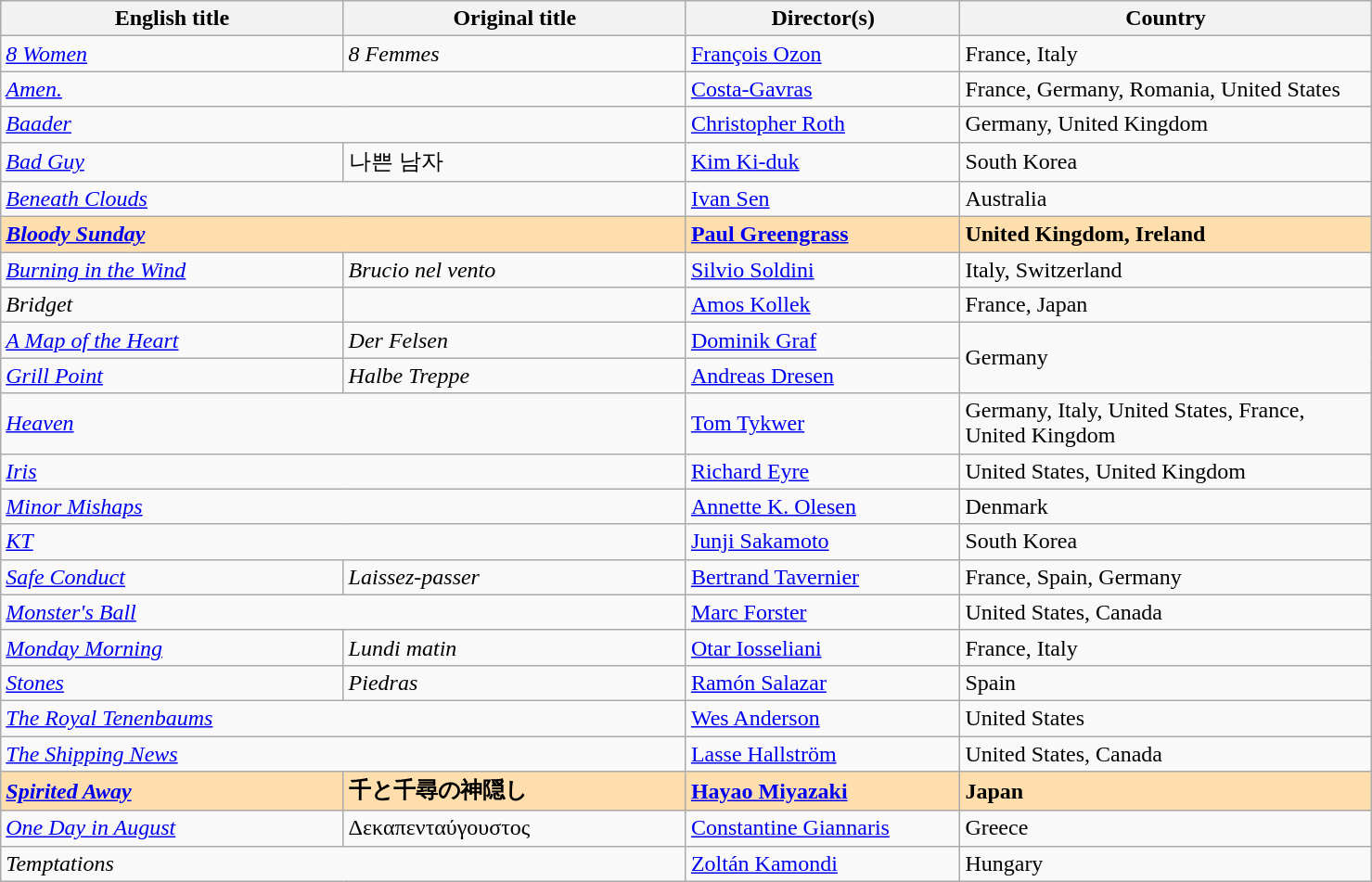<table class="wikitable" width="78%" cellpadding="5">
<tr>
<th width="25%">English title</th>
<th width="25%">Original title</th>
<th width="20%">Director(s)</th>
<th width="30%">Country</th>
</tr>
<tr>
<td><em><a href='#'>8 Women</a></em></td>
<td><em>8 Femmes</em></td>
<td><a href='#'>François Ozon</a></td>
<td>France, Italy</td>
</tr>
<tr>
<td colspan="2"><em><a href='#'>Amen.</a></em></td>
<td><a href='#'>Costa-Gavras</a></td>
<td>France, Germany, Romania, United States</td>
</tr>
<tr>
<td colspan="2"><em><a href='#'>Baader</a></em></td>
<td><a href='#'>Christopher Roth</a></td>
<td>Germany, United Kingdom</td>
</tr>
<tr>
<td><em><a href='#'>Bad Guy</a></em></td>
<td>나쁜 남자</td>
<td><a href='#'>Kim Ki-duk</a></td>
<td>South Korea</td>
</tr>
<tr>
<td colspan="2"><em><a href='#'>Beneath Clouds</a></em></td>
<td><a href='#'>Ivan Sen</a></td>
<td>Australia</td>
</tr>
<tr style="background:#FFDEAD;">
<td colspan="2"><em><a href='#'><strong>Bloody Sunday</strong></a></em></td>
<td><strong><a href='#'>Paul Greengrass</a></strong></td>
<td><strong>United Kingdom, Ireland</strong></td>
</tr>
<tr>
<td><em><a href='#'>Burning in the Wind</a></em></td>
<td><em>Brucio nel vento</em></td>
<td><a href='#'>Silvio Soldini</a></td>
<td>Italy, Switzerland</td>
</tr>
<tr>
<td><em>Bridget</em></td>
<td></td>
<td><a href='#'>Amos Kollek</a></td>
<td>France, Japan</td>
</tr>
<tr>
<td><em><a href='#'>A Map of the Heart</a></em></td>
<td><em>Der Felsen</em></td>
<td><a href='#'>Dominik Graf</a></td>
<td rowspan="2">Germany</td>
</tr>
<tr>
<td><em><a href='#'>Grill Point</a></em></td>
<td><em>Halbe Treppe</em></td>
<td><a href='#'>Andreas Dresen</a></td>
</tr>
<tr>
<td colspan="2"><em><a href='#'>Heaven</a></em></td>
<td><a href='#'>Tom Tykwer</a></td>
<td>Germany, Italy, United States, France, United Kingdom</td>
</tr>
<tr>
<td colspan="2"><em><a href='#'>Iris</a></em></td>
<td><a href='#'>Richard Eyre</a></td>
<td>United States, United Kingdom</td>
</tr>
<tr>
<td colspan="2"><em><a href='#'>Minor Mishaps</a></em></td>
<td><a href='#'>Annette K. Olesen</a></td>
<td>Denmark</td>
</tr>
<tr>
<td colspan="2"><em><a href='#'>KT</a></em></td>
<td><a href='#'>Junji Sakamoto</a></td>
<td>South Korea</td>
</tr>
<tr>
<td><em><a href='#'>Safe Conduct</a></em></td>
<td><em>Laissez-passer</em></td>
<td><a href='#'>Bertrand Tavernier</a></td>
<td>France, Spain, Germany</td>
</tr>
<tr>
<td colspan="2"><em><a href='#'>Monster's Ball</a></em></td>
<td><a href='#'>Marc Forster</a></td>
<td>United States, Canada</td>
</tr>
<tr>
<td><em><a href='#'>Monday Morning</a></em></td>
<td><em>Lundi matin</em></td>
<td><a href='#'>Otar Iosseliani</a></td>
<td>France, Italy</td>
</tr>
<tr>
<td><em><a href='#'>Stones</a></em></td>
<td><em>Piedras</em></td>
<td><a href='#'>Ramón Salazar</a></td>
<td>Spain</td>
</tr>
<tr>
<td colspan="2"><em><a href='#'>The Royal Tenenbaums</a></em></td>
<td><a href='#'>Wes Anderson</a></td>
<td>United States</td>
</tr>
<tr>
<td colspan="2"><em><a href='#'>The Shipping News</a></em></td>
<td><a href='#'>Lasse Hallström</a></td>
<td>United States, Canada</td>
</tr>
<tr style="background:#FFDEAD;">
<td><strong><em><a href='#'>Spirited Away</a></em></strong></td>
<td><strong>千と千尋の神隠し</strong></td>
<td><strong><a href='#'>Hayao Miyazaki</a></strong></td>
<td><strong>Japan</strong></td>
</tr>
<tr>
<td><em><a href='#'>One Day in August</a></em></td>
<td>Δεκαπενταύγουστος</td>
<td><a href='#'>Constantine Giannaris</a></td>
<td>Greece</td>
</tr>
<tr>
<td colspan="2"><em>Temptations</em></td>
<td><a href='#'>Zoltán Kamondi</a></td>
<td>Hungary</td>
</tr>
</table>
